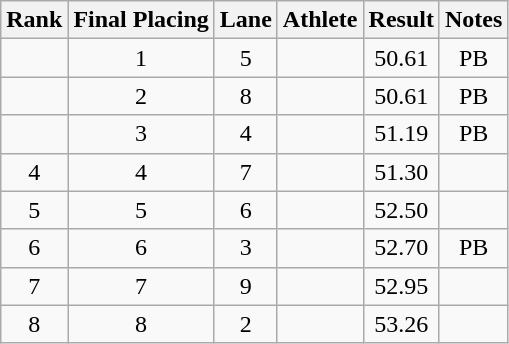<table class="wikitable sortable" style="text-align:center">
<tr>
<th>Rank</th>
<th>Final Placing</th>
<th>Lane</th>
<th>Athlete</th>
<th>Result</th>
<th>Notes</th>
</tr>
<tr>
<td></td>
<td>1</td>
<td>5</td>
<td align=left></td>
<td>50.61</td>
<td>PB</td>
</tr>
<tr>
<td></td>
<td>2</td>
<td>8</td>
<td align=left></td>
<td>50.61</td>
<td>PB</td>
</tr>
<tr>
<td></td>
<td>3</td>
<td>4</td>
<td align=left></td>
<td>51.19</td>
<td>PB</td>
</tr>
<tr>
<td>4</td>
<td>4</td>
<td>7</td>
<td align=left></td>
<td>51.30</td>
<td></td>
</tr>
<tr>
<td>5</td>
<td>5</td>
<td>6</td>
<td align=left></td>
<td>52.50</td>
<td></td>
</tr>
<tr>
<td>6</td>
<td>6</td>
<td>3</td>
<td align=left></td>
<td>52.70</td>
<td>PB</td>
</tr>
<tr>
<td>7</td>
<td>7</td>
<td>9</td>
<td align=left></td>
<td>52.95</td>
<td></td>
</tr>
<tr>
<td>8</td>
<td>8</td>
<td>2</td>
<td align=left></td>
<td>53.26</td>
<td></td>
</tr>
</table>
